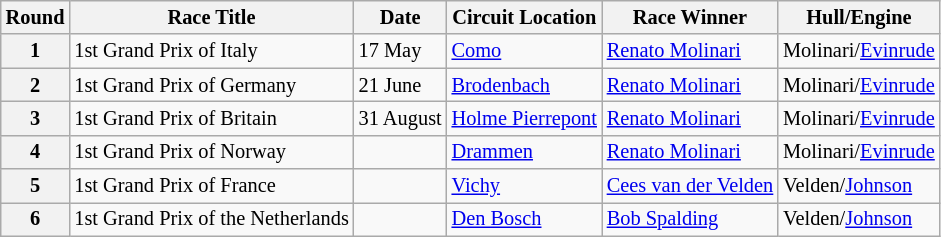<table class="wikitable" border="1" style="font-size: 85%">
<tr>
<th>Round</th>
<th>Race Title</th>
<th>Date</th>
<th>Circuit Location</th>
<th>Race Winner</th>
<th>Hull/Engine</th>
</tr>
<tr>
<th>1</th>
<td> 1st Grand Prix of Italy</td>
<td>17 May</td>
<td><a href='#'>Como</a></td>
<td> <a href='#'>Renato Molinari</a></td>
<td>Molinari/<a href='#'>Evinrude</a></td>
</tr>
<tr>
<th>2</th>
<td> 1st Grand Prix of Germany</td>
<td>21 June</td>
<td><a href='#'>Brodenbach</a></td>
<td> <a href='#'>Renato Molinari</a></td>
<td>Molinari/<a href='#'>Evinrude</a></td>
</tr>
<tr>
<th>3</th>
<td> 1st Grand Prix of Britain</td>
<td>31 August</td>
<td><a href='#'>Holme Pierrepont</a></td>
<td> <a href='#'>Renato Molinari</a></td>
<td>Molinari/<a href='#'>Evinrude</a></td>
</tr>
<tr>
<th>4</th>
<td> 1st Grand Prix of Norway</td>
<td></td>
<td><a href='#'>Drammen</a></td>
<td> <a href='#'>Renato Molinari</a></td>
<td>Molinari/<a href='#'>Evinrude</a></td>
</tr>
<tr>
<th>5</th>
<td> 1st Grand Prix of France</td>
<td></td>
<td><a href='#'>Vichy</a></td>
<td> <a href='#'>Cees van der Velden</a></td>
<td>Velden/<a href='#'>Johnson</a></td>
</tr>
<tr>
<th>6</th>
<td> 1st Grand Prix of the Netherlands</td>
<td></td>
<td><a href='#'>Den Bosch</a></td>
<td> <a href='#'>Bob Spalding</a></td>
<td>Velden/<a href='#'>Johnson</a></td>
</tr>
</table>
